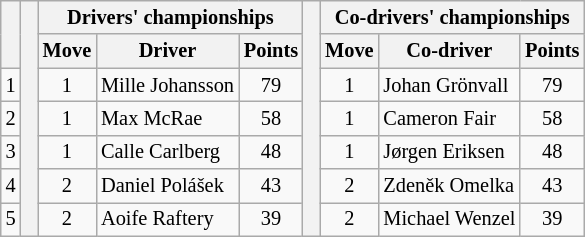<table class="wikitable" style="font-size:85%;">
<tr>
<th rowspan="2"></th>
<th rowspan="7" style="width:5px;"></th>
<th colspan="3">Drivers' championships</th>
<th rowspan="7" style="width:5px;"></th>
<th colspan="3" nowrap="">Co-drivers' championships</th>
</tr>
<tr>
<th>Move</th>
<th>Driver</th>
<th>Points</th>
<th>Move</th>
<th>Co-driver</th>
<th>Points</th>
</tr>
<tr>
<td align="center">1</td>
<td align="center"> 1</td>
<td>Mille Johansson</td>
<td align="center">79</td>
<td align="center"> 1</td>
<td>Johan Grönvall</td>
<td align="center">79</td>
</tr>
<tr>
<td align="center">2</td>
<td align="center"> 1</td>
<td>Max McRae</td>
<td align="center">58</td>
<td align="center"> 1</td>
<td>Cameron Fair</td>
<td align="center">58</td>
</tr>
<tr>
<td align="center">3</td>
<td align="center"> 1</td>
<td>Calle Carlberg</td>
<td align="center">48</td>
<td align="center"> 1</td>
<td>Jørgen Eriksen</td>
<td align="center">48</td>
</tr>
<tr>
<td align="center">4</td>
<td align="center"> 2</td>
<td>Daniel Polášek</td>
<td align="center">43</td>
<td align="center"> 2</td>
<td>Zdeněk Omelka</td>
<td align="center">43</td>
</tr>
<tr>
<td align="center">5</td>
<td align="center"> 2</td>
<td>Aoife Raftery</td>
<td align="center">39</td>
<td align="center"> 2</td>
<td>Michael Wenzel</td>
<td align="center">39</td>
</tr>
</table>
